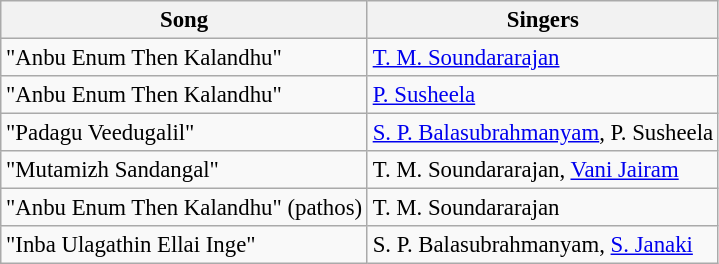<table class="wikitable" style="font-size:95%;">
<tr>
<th>Song</th>
<th>Singers</th>
</tr>
<tr>
<td>"Anbu Enum Then Kalandhu"</td>
<td><a href='#'>T. M. Soundararajan</a></td>
</tr>
<tr>
<td>"Anbu Enum Then Kalandhu"</td>
<td><a href='#'>P. Susheela</a></td>
</tr>
<tr>
<td>"Padagu Veedugalil"</td>
<td><a href='#'>S. P. Balasubrahmanyam</a>, P. Susheela</td>
</tr>
<tr>
<td>"Mutamizh Sandangal"</td>
<td>T. M. Soundararajan, <a href='#'>Vani Jairam</a></td>
</tr>
<tr>
<td>"Anbu Enum Then Kalandhu" (pathos)</td>
<td>T. M. Soundararajan</td>
</tr>
<tr>
<td>"Inba Ulagathin Ellai Inge"</td>
<td>S. P. Balasubrahmanyam, <a href='#'>S. Janaki</a></td>
</tr>
</table>
